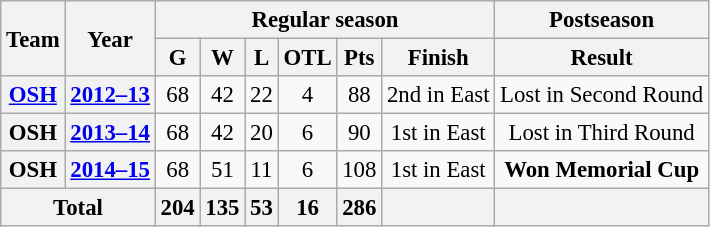<table class="wikitable" style="font-size: 95%; text-align:center;">
<tr>
<th rowspan="2">Team</th>
<th rowspan="2">Year</th>
<th colspan="6">Regular season</th>
<th>Postseason</th>
</tr>
<tr>
<th>G</th>
<th>W</th>
<th>L</th>
<th>OTL</th>
<th>Pts</th>
<th>Finish</th>
<th>Result</th>
</tr>
<tr>
<th><a href='#'>OSH</a></th>
<th><a href='#'>2012–13</a></th>
<td>68</td>
<td>42</td>
<td>22</td>
<td>4</td>
<td>88</td>
<td>2nd in East</td>
<td>Lost in Second Round</td>
</tr>
<tr>
<th>OSH</th>
<th><a href='#'>2013–14</a></th>
<td>68</td>
<td>42</td>
<td>20</td>
<td>6</td>
<td>90</td>
<td>1st in East</td>
<td>Lost in Third Round</td>
</tr>
<tr>
<th>OSH</th>
<th><a href='#'>2014–15</a></th>
<td>68</td>
<td>51</td>
<td>11</td>
<td>6</td>
<td>108</td>
<td>1st in East</td>
<td><strong>Won Memorial Cup</strong></td>
</tr>
<tr>
<th colspan="2">Total</th>
<th>204</th>
<th>135</th>
<th>53</th>
<th>16</th>
<th>286</th>
<th> </th>
<th> </th>
</tr>
</table>
